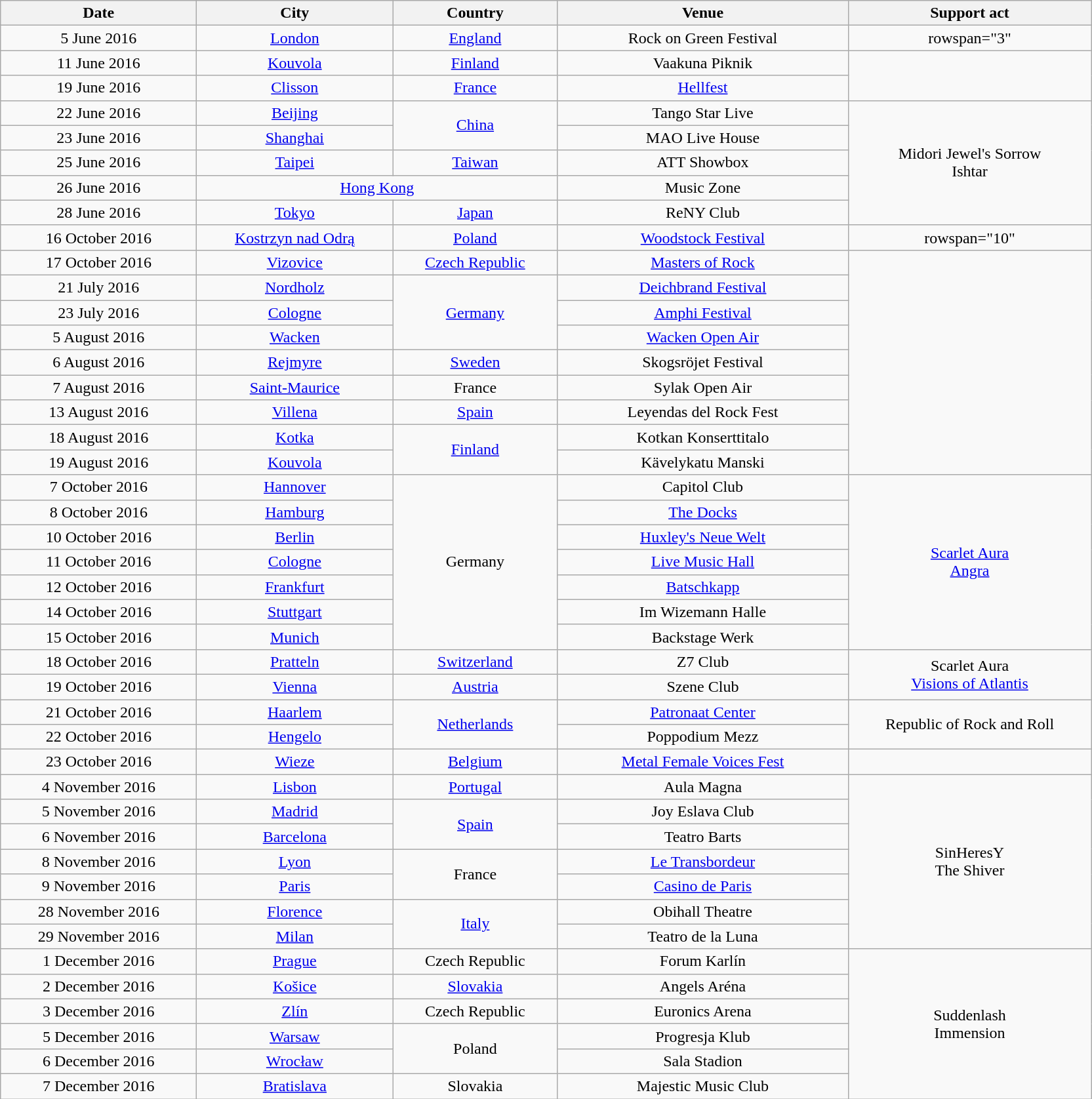<table class="wikitable plainrowheaders" style="text-align:center;">
<tr>
<th scope="col" style="width:12em;">Date</th>
<th scope="col" style="width:12em;">City</th>
<th scope="col" style="width:10em;">Country</th>
<th scope="col" style="width:18em;">Venue</th>
<th scope="col" style="width:15em;">Support act</th>
</tr>
<tr>
<td style="text-align:center">5 June 2016</td>
<td style="text-align:center"><a href='#'>London</a></td>
<td style="text-align:center"><a href='#'>England</a></td>
<td style="text-align:center">Rock on Green Festival</td>
<td>rowspan="3" </td>
</tr>
<tr>
<td style="text-align:center">11 June 2016</td>
<td style="text-align:center"><a href='#'>Kouvola</a></td>
<td style="text-align:center"><a href='#'>Finland</a></td>
<td style="text-align:center">Vaakuna Piknik</td>
</tr>
<tr>
<td style="text-align:center">19 June 2016</td>
<td style="text-align:center"><a href='#'>Clisson</a></td>
<td style="text-align:center"><a href='#'>France</a></td>
<td style="text-align:center"><a href='#'>Hellfest</a></td>
</tr>
<tr>
<td style="text-align:center">22 June 2016</td>
<td style="text-align:center"><a href='#'>Beijing</a></td>
<td style="text-align:center" rowspan="2"><a href='#'>China</a></td>
<td style="text-align:center">Tango Star Live</td>
<td style="text-align:center" rowspan="5">Midori Jewel's Sorrow <br>Ishtar</td>
</tr>
<tr>
<td style="text-align:center">23 June 2016</td>
<td style="text-align:center"><a href='#'>Shanghai</a></td>
<td style="text-align:center">MAO Live House</td>
</tr>
<tr>
<td style="text-align:center">25 June 2016</td>
<td style="text-align:center"><a href='#'>Taipei</a></td>
<td style="text-align:center"><a href='#'>Taiwan</a></td>
<td style="text-align:center">ATT Showbox</td>
</tr>
<tr>
<td style="text-align:center">26 June 2016</td>
<td colspan="2" style="text-align:center"><a href='#'>Hong Kong</a></td>
<td style="text-align:center">Music Zone</td>
</tr>
<tr>
<td style="text-align:center">28 June 2016</td>
<td style="text-align:center"><a href='#'>Tokyo</a></td>
<td style="text-align:center"><a href='#'>Japan</a></td>
<td style="text-align:center">ReNY Club</td>
</tr>
<tr>
<td style="text-align:center">16 October 2016</td>
<td style="text-align:center"><a href='#'>Kostrzyn nad Odrą</a></td>
<td style="text-align:center"><a href='#'>Poland</a></td>
<td style="text-align:center"><a href='#'>Woodstock Festival</a></td>
<td>rowspan="10" </td>
</tr>
<tr>
<td style="text-align:center">17 October 2016</td>
<td style="text-align:center"><a href='#'>Vizovice</a></td>
<td style="text-align:center"><a href='#'>Czech Republic</a></td>
<td style="text-align:center"><a href='#'>Masters of Rock</a></td>
</tr>
<tr>
<td style="text-align:center">21 July 2016</td>
<td style="text-align:center"><a href='#'>Nordholz</a></td>
<td style="text-align:center" rowspan="3"><a href='#'>Germany</a></td>
<td style="text-align:center"><a href='#'>Deichbrand Festival</a></td>
</tr>
<tr>
<td style="text-align:center">23 July 2016</td>
<td style="text-align:center"><a href='#'>Cologne</a></td>
<td style="text-align:center"><a href='#'>Amphi Festival</a></td>
</tr>
<tr>
<td style="text-align:center">5 August 2016</td>
<td style="text-align:center"><a href='#'>Wacken</a></td>
<td style="text-align:center"><a href='#'>Wacken Open Air</a></td>
</tr>
<tr>
<td style="text-align:center">6 August 2016</td>
<td style="text-align:center"><a href='#'>Rejmyre</a></td>
<td style="text-align:center"><a href='#'>Sweden</a></td>
<td style="text-align:center">Skogsröjet Festival</td>
</tr>
<tr>
<td style="text-align:center">7 August 2016</td>
<td style="text-align:center"><a href='#'>Saint-Maurice</a></td>
<td style="text-align:center">France</td>
<td style="text-align:center">Sylak Open Air</td>
</tr>
<tr>
<td style="text-align:center">13 August 2016</td>
<td style="text-align:center"><a href='#'>Villena</a></td>
<td style="text-align:center"><a href='#'>Spain</a></td>
<td style="text-align:center">Leyendas del Rock Fest</td>
</tr>
<tr>
<td style="text-align:center">18 August 2016</td>
<td style="text-align:center"><a href='#'>Kotka</a></td>
<td style="text-align:center" rowspan="2"><a href='#'>Finland</a></td>
<td style="text-align:center">Kotkan Konserttitalo</td>
</tr>
<tr>
<td style="text-align:center">19 August 2016</td>
<td style="text-align:center"><a href='#'>Kouvola</a></td>
<td style="text-align:center">Kävelykatu Manski</td>
</tr>
<tr>
<td style="text-align:center">7 October 2016</td>
<td style="text-align:center"><a href='#'>Hannover</a></td>
<td style="text-align:center" rowspan="7">Germany</td>
<td style="text-align:center">Capitol Club</td>
<td style="text-align:center" rowspan="7"><a href='#'>Scarlet Aura</a><br><a href='#'>Angra</a></td>
</tr>
<tr>
<td style="text-align:center">8 October 2016</td>
<td style="text-align:center"><a href='#'>Hamburg</a></td>
<td style="text-align:center"><a href='#'>The Docks</a></td>
</tr>
<tr>
<td style="text-align:center">10 October 2016</td>
<td style="text-align:center"><a href='#'>Berlin</a></td>
<td style="text-align:center"><a href='#'>Huxley's Neue Welt</a></td>
</tr>
<tr>
<td style="text-align:center">11 October 2016</td>
<td style="text-align:center"><a href='#'>Cologne</a></td>
<td style="text-align:center"><a href='#'>Live Music Hall</a></td>
</tr>
<tr>
<td style="text-align:center">12 October 2016</td>
<td style="text-align:center"><a href='#'>Frankfurt</a></td>
<td style="text-align:center"><a href='#'>Batschkapp</a></td>
</tr>
<tr>
<td style="text-align:center">14 October 2016</td>
<td style="text-align:center"><a href='#'>Stuttgart</a></td>
<td style="text-align:center">Im Wizemann Halle</td>
</tr>
<tr>
<td style="text-align:center">15 October 2016</td>
<td style="text-align:center"><a href='#'>Munich</a></td>
<td style="text-align:center">Backstage Werk</td>
</tr>
<tr>
<td style="text-align:center">18 October 2016</td>
<td style="text-align:center"><a href='#'>Pratteln</a></td>
<td style="text-align:center"><a href='#'>Switzerland</a></td>
<td style="text-align:center">Z7 Club</td>
<td style="text-align:center" rowspan="2">Scarlet Aura<br><a href='#'>Visions of Atlantis</a></td>
</tr>
<tr>
<td style="text-align:center">19 October 2016</td>
<td style="text-align:center"><a href='#'>Vienna</a></td>
<td style="text-align:center"><a href='#'>Austria</a></td>
<td style="text-align:center">Szene Club</td>
</tr>
<tr>
<td style="text-align:center">21 October 2016</td>
<td style="text-align:center"><a href='#'>Haarlem</a></td>
<td style="text-align:center" rowspan="2"><a href='#'>Netherlands</a></td>
<td style="text-align:center"><a href='#'>Patronaat Center</a></td>
<td style="text-align:center" rowspan="2">Republic of Rock and Roll</td>
</tr>
<tr>
<td style="text-align:center">22 October 2016</td>
<td style="text-align:center"><a href='#'>Hengelo</a></td>
<td style="text-align:center">Poppodium Mezz</td>
</tr>
<tr>
<td style="text-align:center">23 October 2016</td>
<td style="text-align:center"><a href='#'>Wieze</a></td>
<td style="text-align:center"><a href='#'>Belgium</a></td>
<td style="text-align:center"><a href='#'>Metal Female Voices Fest</a></td>
<td></td>
</tr>
<tr>
<td style="text-align:center">4 November 2016</td>
<td style="text-align:center"><a href='#'>Lisbon</a></td>
<td style="text-align:center"><a href='#'>Portugal</a></td>
<td style="text-align:center">Aula Magna</td>
<td style="text-align:center" rowspan="7">SinHeresY<br>The Shiver</td>
</tr>
<tr>
<td style="text-align:center">5 November 2016</td>
<td style="text-align:center"><a href='#'>Madrid</a></td>
<td style="text-align:center" rowspan="2"><a href='#'>Spain</a></td>
<td style="text-align:center">Joy Eslava Club</td>
</tr>
<tr>
<td style="text-align:center">6 November 2016</td>
<td style="text-align:center"><a href='#'>Barcelona</a></td>
<td style="text-align:center">Teatro Barts</td>
</tr>
<tr>
<td style="text-align:center">8 November 2016</td>
<td style="text-align:center"><a href='#'>Lyon</a></td>
<td style="text-align:center" rowspan="2">France</td>
<td style="text-align:center"><a href='#'>Le Transbordeur</a></td>
</tr>
<tr>
<td style="text-align:center">9 November 2016</td>
<td style="text-align:center"><a href='#'>Paris</a></td>
<td style="text-align:center"><a href='#'>Casino de Paris</a></td>
</tr>
<tr>
<td style="text-align:center">28 November 2016</td>
<td style="text-align:center"><a href='#'>Florence</a></td>
<td style="text-align:center" rowspan="2"><a href='#'>Italy</a></td>
<td style="text-align:center">Obihall Theatre</td>
</tr>
<tr>
<td style="text-align:center">29 November 2016</td>
<td style="text-align:center"><a href='#'>Milan</a></td>
<td style="text-align:center">Teatro de la Luna</td>
</tr>
<tr>
<td style="text-align:center">1 December 2016</td>
<td style="text-align:center"><a href='#'>Prague</a></td>
<td style="text-align:center">Czech Republic</td>
<td style="text-align:center">Forum Karlín</td>
<td style="text-align:center" rowspan="6">Suddenlash<br>Immension</td>
</tr>
<tr>
<td style="text-align:center">2 December 2016</td>
<td style="text-align:center"><a href='#'>Košice</a></td>
<td style="text-align:center"><a href='#'>Slovakia</a></td>
<td style="text-align:center">Angels Aréna</td>
</tr>
<tr>
<td style="text-align:center">3 December 2016</td>
<td style="text-align:center"><a href='#'>Zlín</a></td>
<td style="text-align:center">Czech Republic</td>
<td style="text-align:center">Euronics Arena</td>
</tr>
<tr>
<td style="text-align:center">5 December 2016</td>
<td style="text-align:center"><a href='#'>Warsaw</a></td>
<td style="text-align:center" rowspan="2">Poland</td>
<td style="text-align:center">Progresja Klub</td>
</tr>
<tr>
<td style="text-align:center">6 December 2016</td>
<td style="text-align:center"><a href='#'>Wrocław</a></td>
<td style="text-align:center">Sala Stadion</td>
</tr>
<tr>
<td style="text-align:center">7 December 2016</td>
<td style="text-align:center"><a href='#'>Bratislava</a></td>
<td style="text-align:center">Slovakia</td>
<td style="text-align:center">Majestic Music Club</td>
</tr>
</table>
